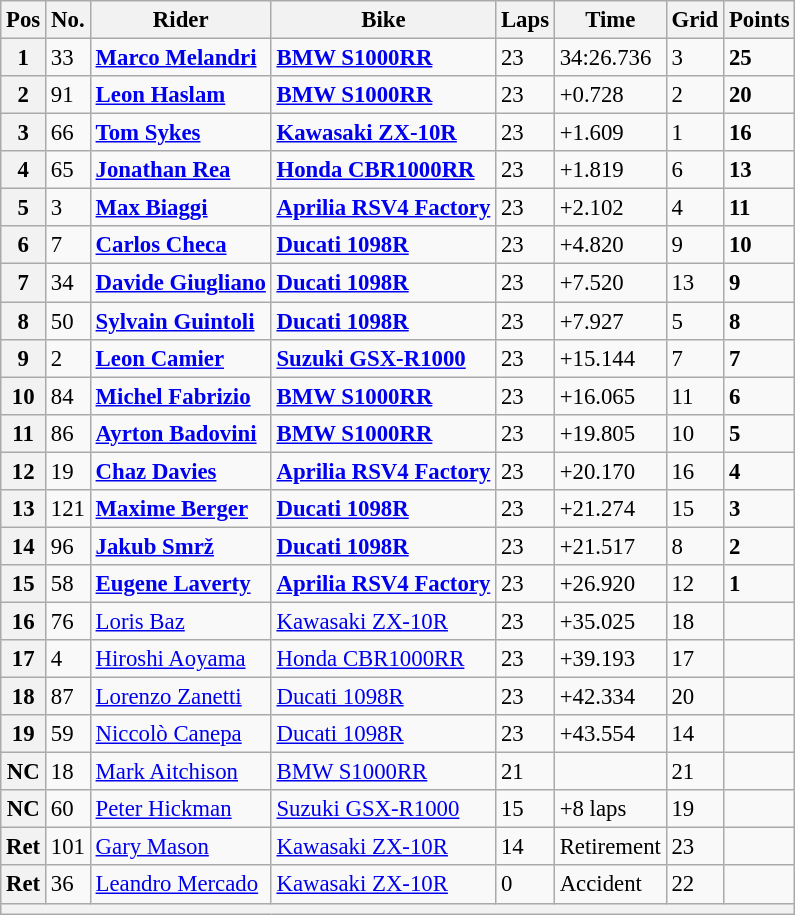<table class="wikitable" style="font-size: 95%;">
<tr>
<th>Pos</th>
<th>No.</th>
<th>Rider</th>
<th>Bike</th>
<th>Laps</th>
<th>Time</th>
<th>Grid</th>
<th>Points</th>
</tr>
<tr>
<th>1</th>
<td>33</td>
<td> <strong><a href='#'>Marco Melandri</a></strong></td>
<td><strong><a href='#'>BMW S1000RR</a></strong></td>
<td>23</td>
<td>34:26.736</td>
<td>3</td>
<td><strong>25</strong></td>
</tr>
<tr>
<th>2</th>
<td>91</td>
<td> <strong><a href='#'>Leon Haslam</a></strong></td>
<td><strong><a href='#'>BMW S1000RR</a></strong></td>
<td>23</td>
<td>+0.728</td>
<td>2</td>
<td><strong>20</strong></td>
</tr>
<tr>
<th>3</th>
<td>66</td>
<td> <strong><a href='#'>Tom Sykes</a></strong></td>
<td><strong><a href='#'>Kawasaki ZX-10R</a></strong></td>
<td>23</td>
<td>+1.609</td>
<td>1</td>
<td><strong>16</strong></td>
</tr>
<tr>
<th>4</th>
<td>65</td>
<td> <strong><a href='#'>Jonathan Rea</a></strong></td>
<td><strong><a href='#'>Honda CBR1000RR</a></strong></td>
<td>23</td>
<td>+1.819</td>
<td>6</td>
<td><strong>13</strong></td>
</tr>
<tr>
<th>5</th>
<td>3</td>
<td> <strong><a href='#'>Max Biaggi</a></strong></td>
<td><strong><a href='#'>Aprilia RSV4 Factory</a></strong></td>
<td>23</td>
<td>+2.102</td>
<td>4</td>
<td><strong>11</strong></td>
</tr>
<tr>
<th>6</th>
<td>7</td>
<td> <strong><a href='#'>Carlos Checa</a></strong></td>
<td><strong><a href='#'>Ducati 1098R</a></strong></td>
<td>23</td>
<td>+4.820</td>
<td>9</td>
<td><strong>10</strong></td>
</tr>
<tr>
<th>7</th>
<td>34</td>
<td> <strong><a href='#'>Davide Giugliano</a></strong></td>
<td><strong><a href='#'>Ducati 1098R</a></strong></td>
<td>23</td>
<td>+7.520</td>
<td>13</td>
<td><strong>9</strong></td>
</tr>
<tr>
<th>8</th>
<td>50</td>
<td> <strong><a href='#'>Sylvain Guintoli</a></strong></td>
<td><strong><a href='#'>Ducati 1098R</a></strong></td>
<td>23</td>
<td>+7.927</td>
<td>5</td>
<td><strong>8</strong></td>
</tr>
<tr>
<th>9</th>
<td>2</td>
<td> <strong><a href='#'>Leon Camier</a></strong></td>
<td><strong><a href='#'>Suzuki GSX-R1000</a></strong></td>
<td>23</td>
<td>+15.144</td>
<td>7</td>
<td><strong>7</strong></td>
</tr>
<tr>
<th>10</th>
<td>84</td>
<td> <strong><a href='#'>Michel Fabrizio</a></strong></td>
<td><strong><a href='#'>BMW S1000RR</a></strong></td>
<td>23</td>
<td>+16.065</td>
<td>11</td>
<td><strong>6</strong></td>
</tr>
<tr>
<th>11</th>
<td>86</td>
<td> <strong><a href='#'>Ayrton Badovini</a></strong></td>
<td><strong><a href='#'>BMW S1000RR</a></strong></td>
<td>23</td>
<td>+19.805</td>
<td>10</td>
<td><strong>5</strong></td>
</tr>
<tr>
<th>12</th>
<td>19</td>
<td> <strong><a href='#'>Chaz Davies</a></strong></td>
<td><strong><a href='#'>Aprilia RSV4 Factory</a></strong></td>
<td>23</td>
<td>+20.170</td>
<td>16</td>
<td><strong>4</strong></td>
</tr>
<tr>
<th>13</th>
<td>121</td>
<td> <strong><a href='#'>Maxime Berger</a></strong></td>
<td><strong><a href='#'>Ducati 1098R</a></strong></td>
<td>23</td>
<td>+21.274</td>
<td>15</td>
<td><strong>3</strong></td>
</tr>
<tr>
<th>14</th>
<td>96</td>
<td> <strong><a href='#'>Jakub Smrž</a></strong></td>
<td><strong><a href='#'>Ducati 1098R</a></strong></td>
<td>23</td>
<td>+21.517</td>
<td>8</td>
<td><strong>2</strong></td>
</tr>
<tr>
<th>15</th>
<td>58</td>
<td> <strong><a href='#'>Eugene Laverty</a></strong></td>
<td><strong><a href='#'>Aprilia RSV4 Factory</a></strong></td>
<td>23</td>
<td>+26.920</td>
<td>12</td>
<td><strong>1</strong></td>
</tr>
<tr>
<th>16</th>
<td>76</td>
<td> <a href='#'>Loris Baz</a></td>
<td><a href='#'>Kawasaki ZX-10R</a></td>
<td>23</td>
<td>+35.025</td>
<td>18</td>
<td></td>
</tr>
<tr>
<th>17</th>
<td>4</td>
<td> <a href='#'>Hiroshi Aoyama</a></td>
<td><a href='#'>Honda CBR1000RR</a></td>
<td>23</td>
<td>+39.193</td>
<td>17</td>
<td></td>
</tr>
<tr>
<th>18</th>
<td>87</td>
<td> <a href='#'>Lorenzo Zanetti</a></td>
<td><a href='#'>Ducati 1098R</a></td>
<td>23</td>
<td>+42.334</td>
<td>20</td>
<td></td>
</tr>
<tr>
<th>19</th>
<td>59</td>
<td> <a href='#'>Niccolò Canepa</a></td>
<td><a href='#'>Ducati 1098R</a></td>
<td>23</td>
<td>+43.554</td>
<td>14</td>
<td></td>
</tr>
<tr>
<th>NC</th>
<td>18</td>
<td> <a href='#'>Mark Aitchison</a></td>
<td><a href='#'>BMW S1000RR</a></td>
<td>21</td>
<td></td>
<td>21</td>
<td></td>
</tr>
<tr>
<th>NC</th>
<td>60</td>
<td> <a href='#'>Peter Hickman</a></td>
<td><a href='#'>Suzuki GSX-R1000</a></td>
<td>15</td>
<td>+8 laps</td>
<td>19</td>
<td></td>
</tr>
<tr>
<th>Ret</th>
<td>101</td>
<td> <a href='#'>Gary Mason</a></td>
<td><a href='#'>Kawasaki ZX-10R</a></td>
<td>14</td>
<td>Retirement</td>
<td>23</td>
<td></td>
</tr>
<tr>
<th>Ret</th>
<td>36</td>
<td> <a href='#'>Leandro Mercado</a></td>
<td><a href='#'>Kawasaki ZX-10R</a></td>
<td>0</td>
<td>Accident</td>
<td>22</td>
<td></td>
</tr>
<tr>
<th colspan=8></th>
</tr>
</table>
